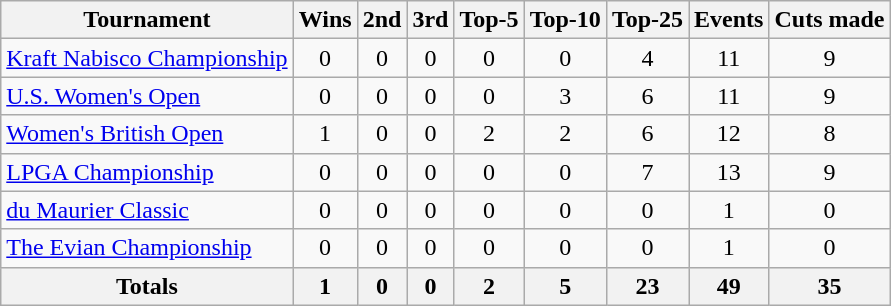<table class=wikitable style=text-align:center>
<tr>
<th>Tournament</th>
<th>Wins</th>
<th>2nd</th>
<th>3rd</th>
<th>Top-5</th>
<th>Top-10</th>
<th>Top-25</th>
<th>Events</th>
<th>Cuts made</th>
</tr>
<tr>
<td align=left><a href='#'>Kraft Nabisco Championship</a></td>
<td>0</td>
<td>0</td>
<td>0</td>
<td>0</td>
<td>0</td>
<td>4</td>
<td>11</td>
<td>9</td>
</tr>
<tr>
<td align=left><a href='#'>U.S. Women's Open</a></td>
<td>0</td>
<td>0</td>
<td>0</td>
<td>0</td>
<td>3</td>
<td>6</td>
<td>11</td>
<td>9</td>
</tr>
<tr>
<td align=left><a href='#'>Women's British Open</a></td>
<td>1</td>
<td>0</td>
<td>0</td>
<td>2</td>
<td>2</td>
<td>6</td>
<td>12</td>
<td>8</td>
</tr>
<tr>
<td align=left><a href='#'>LPGA Championship</a></td>
<td>0</td>
<td>0</td>
<td>0</td>
<td>0</td>
<td>0</td>
<td>7</td>
<td>13</td>
<td>9</td>
</tr>
<tr>
<td align=left><a href='#'>du Maurier Classic</a></td>
<td>0</td>
<td>0</td>
<td>0</td>
<td>0</td>
<td>0</td>
<td>0</td>
<td>1</td>
<td>0</td>
</tr>
<tr>
<td align=left><a href='#'>The Evian Championship</a></td>
<td>0</td>
<td>0</td>
<td>0</td>
<td>0</td>
<td>0</td>
<td>0</td>
<td>1</td>
<td>0</td>
</tr>
<tr>
<th>Totals</th>
<th>1</th>
<th>0</th>
<th>0</th>
<th>2</th>
<th>5</th>
<th>23</th>
<th>49</th>
<th>35</th>
</tr>
</table>
